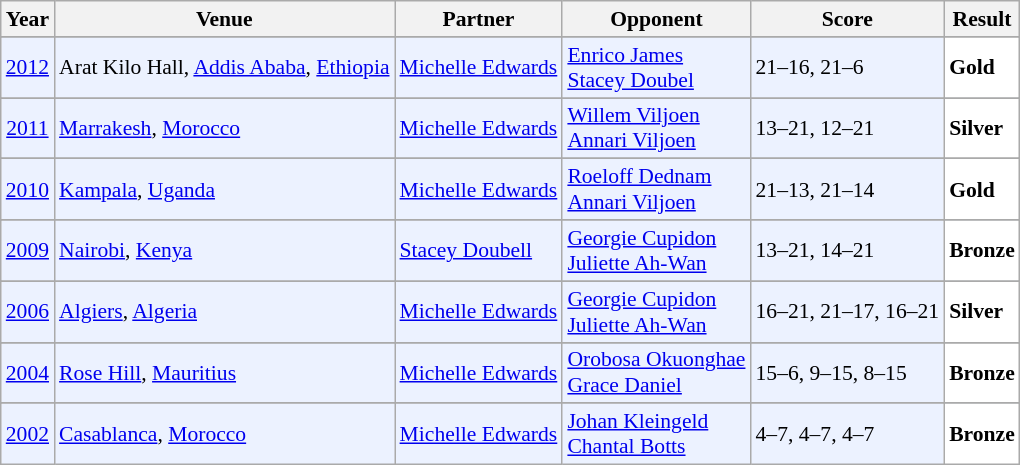<table class="sortable wikitable" style="font-size: 90%;">
<tr>
<th>Year</th>
<th>Venue</th>
<th>Partner</th>
<th>Opponent</th>
<th>Score</th>
<th>Result</th>
</tr>
<tr>
</tr>
<tr style="background:#ECF2FF">
<td align="center"><a href='#'>2012</a></td>
<td align="left">Arat Kilo Hall, <a href='#'>Addis Ababa</a>, <a href='#'>Ethiopia</a></td>
<td align="left"> <a href='#'>Michelle Edwards</a></td>
<td align="left"> <a href='#'>Enrico James</a><br> <a href='#'>Stacey Doubel</a></td>
<td align="left">21–16, 21–6</td>
<td style="text-align:left; background:white"> <strong>Gold</strong></td>
</tr>
<tr>
</tr>
<tr style="background:#ECF2FF">
<td align="center"><a href='#'>2011</a></td>
<td align="left"><a href='#'>Marrakesh</a>, <a href='#'>Morocco</a></td>
<td align="left"> <a href='#'>Michelle Edwards</a></td>
<td align="left"> <a href='#'>Willem Viljoen</a><br> <a href='#'>Annari Viljoen</a></td>
<td align="left">13–21, 12–21</td>
<td style="text-align:left; background:white"> <strong>Silver</strong></td>
</tr>
<tr>
</tr>
<tr style="background:#ECF2FF">
<td align="center"><a href='#'>2010</a></td>
<td align="left"><a href='#'>Kampala</a>, <a href='#'>Uganda</a></td>
<td align="left"> <a href='#'>Michelle Edwards</a></td>
<td align="left"> <a href='#'>Roeloff Dednam</a><br> <a href='#'>Annari Viljoen</a></td>
<td align="left">21–13, 21–14</td>
<td style="text-align:left; background:white"> <strong>Gold</strong></td>
</tr>
<tr>
</tr>
<tr style="background:#ECF2FF">
<td align="center"><a href='#'>2009</a></td>
<td align="left"><a href='#'>Nairobi</a>, <a href='#'>Kenya</a></td>
<td align="left"> <a href='#'>Stacey Doubell</a></td>
<td align="left"> <a href='#'>Georgie Cupidon</a><br> <a href='#'>Juliette Ah-Wan</a></td>
<td align="left">13–21, 14–21</td>
<td style="text-align:left; background:white"> <strong>Bronze</strong></td>
</tr>
<tr>
</tr>
<tr style="background:#ECF2FF">
<td align="center"><a href='#'>2006</a></td>
<td align="left"><a href='#'>Algiers</a>, <a href='#'>Algeria</a></td>
<td align="left"> <a href='#'>Michelle Edwards</a></td>
<td align="left"> <a href='#'>Georgie Cupidon</a><br> <a href='#'>Juliette Ah-Wan</a></td>
<td align="left">16–21, 21–17, 16–21</td>
<td style="text-align:left; background:white"> <strong>Silver</strong></td>
</tr>
<tr>
</tr>
<tr style="background:#ECF2FF">
<td align="center"><a href='#'>2004</a></td>
<td align="left"><a href='#'>Rose Hill</a>, <a href='#'>Mauritius</a></td>
<td align="left"> <a href='#'>Michelle Edwards</a></td>
<td align="left"> <a href='#'>Orobosa Okuonghae</a><br> <a href='#'>Grace Daniel</a></td>
<td align="left">15–6, 9–15, 8–15</td>
<td style="text-align:left; background:white"> <strong>Bronze</strong></td>
</tr>
<tr>
</tr>
<tr style="background:#ECF2FF">
<td align="center"><a href='#'>2002</a></td>
<td align="left"><a href='#'>Casablanca</a>, <a href='#'>Morocco</a></td>
<td align="left"> <a href='#'>Michelle Edwards</a></td>
<td align="left"> <a href='#'>Johan Kleingeld</a><br> <a href='#'>Chantal Botts</a></td>
<td align="left">4–7, 4–7, 4–7</td>
<td style="text-align:left; background:white"> <strong>Bronze</strong></td>
</tr>
</table>
